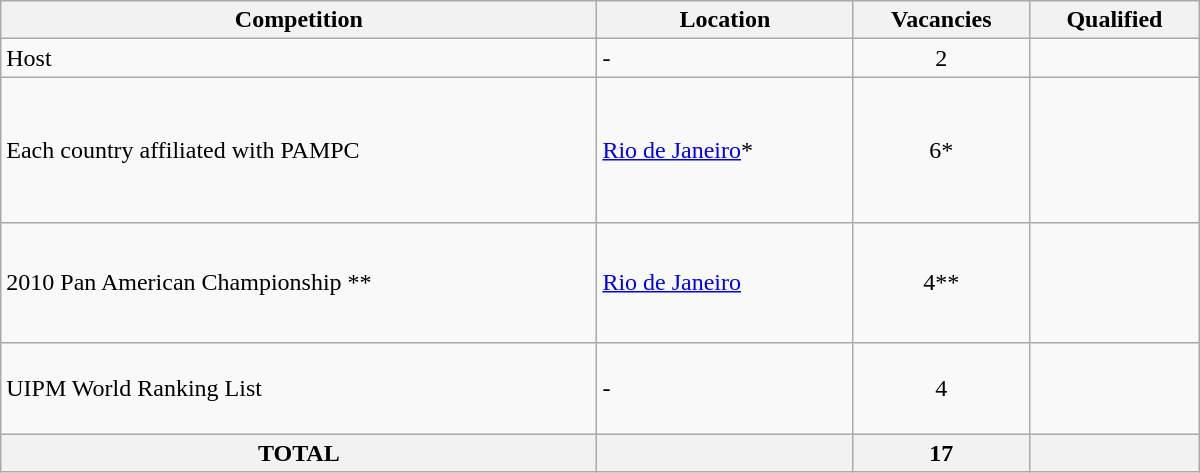<table class = "wikitable" width=800>
<tr>
<th>Competition</th>
<th>Location</th>
<th>Vacancies</th>
<th>Qualified</th>
</tr>
<tr>
<td>Host</td>
<td>-</td>
<td align="center">2</td>
<td> <br> </td>
</tr>
<tr>
<td>Each country affiliated with PAMPC</td>
<td> <a href='#'>Rio de Janeiro</a>*</td>
<td align="center">6*</td>
<td> <br>  <br>  <br>  <br>  <br> </td>
</tr>
<tr>
<td>2010 Pan American Championship **</td>
<td> <a href='#'>Rio de Janeiro</a></td>
<td align="center">4**</td>
<td> <br>  <br>  <br> <br> </td>
</tr>
<tr>
<td>UIPM World Ranking List</td>
<td>-</td>
<td align="center">4</td>
<td><br><br><br></td>
</tr>
<tr>
<th>TOTAL</th>
<th></th>
<th>17</th>
<th></th>
</tr>
</table>
